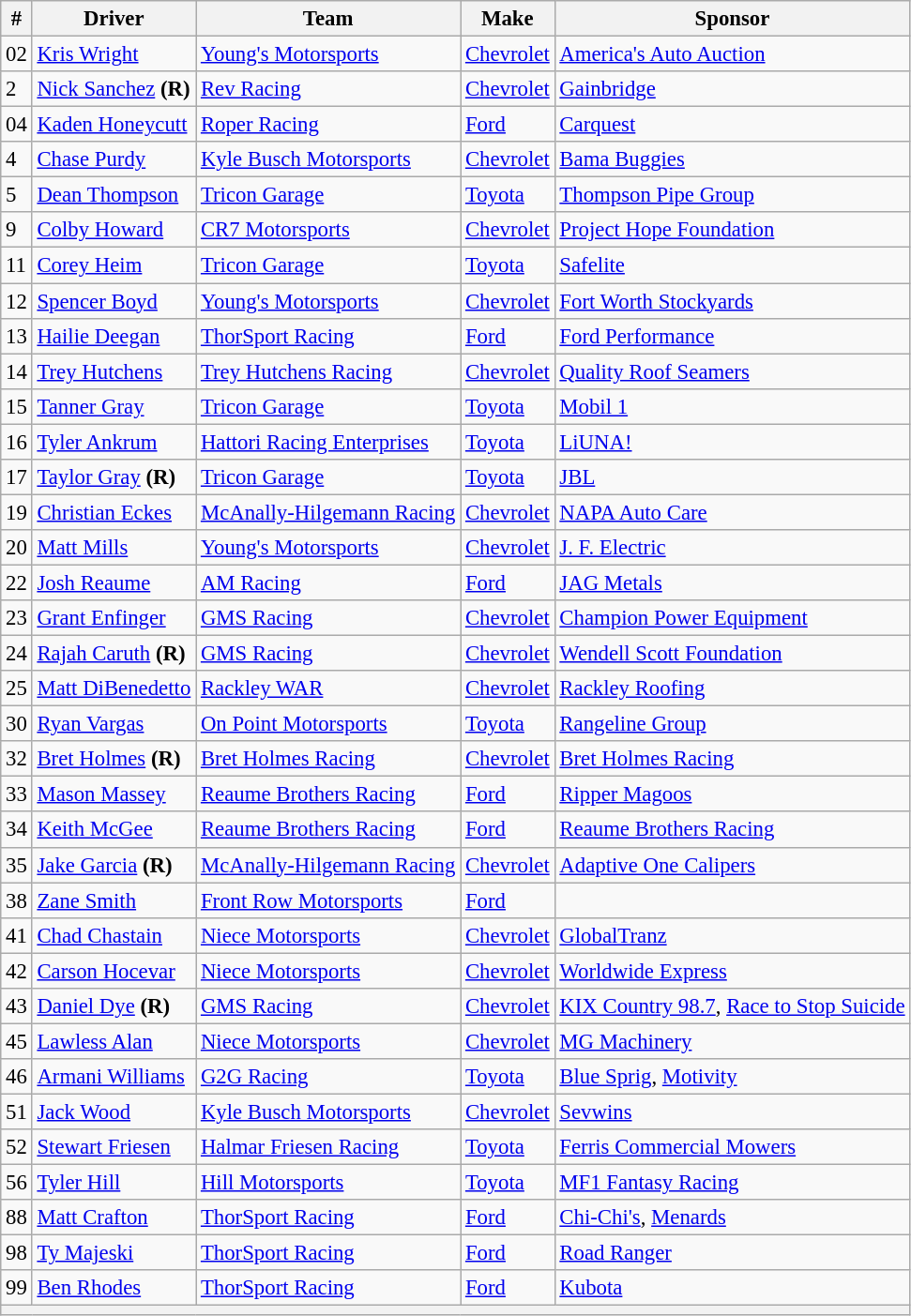<table class="wikitable" style="font-size: 95%;">
<tr>
<th>#</th>
<th>Driver</th>
<th>Team</th>
<th>Make</th>
<th>Sponsor</th>
</tr>
<tr>
<td>02</td>
<td><a href='#'>Kris Wright</a></td>
<td><a href='#'>Young's Motorsports</a></td>
<td><a href='#'>Chevrolet</a></td>
<td><a href='#'>America's Auto Auction</a></td>
</tr>
<tr>
<td>2</td>
<td><a href='#'>Nick Sanchez</a> <strong>(R)</strong></td>
<td><a href='#'>Rev Racing</a></td>
<td><a href='#'>Chevrolet</a></td>
<td><a href='#'>Gainbridge</a></td>
</tr>
<tr>
<td>04</td>
<td><a href='#'>Kaden Honeycutt</a></td>
<td><a href='#'>Roper Racing</a></td>
<td><a href='#'>Ford</a></td>
<td><a href='#'>Carquest</a></td>
</tr>
<tr>
<td>4</td>
<td><a href='#'>Chase Purdy</a></td>
<td><a href='#'>Kyle Busch Motorsports</a></td>
<td><a href='#'>Chevrolet</a></td>
<td><a href='#'>Bama Buggies</a></td>
</tr>
<tr>
<td>5</td>
<td><a href='#'>Dean Thompson</a></td>
<td><a href='#'>Tricon Garage</a></td>
<td><a href='#'>Toyota</a></td>
<td><a href='#'>Thompson Pipe Group</a></td>
</tr>
<tr>
<td>9</td>
<td><a href='#'>Colby Howard</a></td>
<td><a href='#'>CR7 Motorsports</a></td>
<td><a href='#'>Chevrolet</a></td>
<td><a href='#'>Project Hope Foundation</a></td>
</tr>
<tr>
<td>11</td>
<td><a href='#'>Corey Heim</a></td>
<td><a href='#'>Tricon Garage</a></td>
<td><a href='#'>Toyota</a></td>
<td><a href='#'>Safelite</a></td>
</tr>
<tr>
<td>12</td>
<td><a href='#'>Spencer Boyd</a></td>
<td><a href='#'>Young's Motorsports</a></td>
<td><a href='#'>Chevrolet</a></td>
<td><a href='#'>Fort Worth Stockyards</a></td>
</tr>
<tr>
<td>13</td>
<td><a href='#'>Hailie Deegan</a></td>
<td><a href='#'>ThorSport Racing</a></td>
<td><a href='#'>Ford</a></td>
<td><a href='#'>Ford Performance</a></td>
</tr>
<tr>
<td>14</td>
<td><a href='#'>Trey Hutchens</a></td>
<td><a href='#'>Trey Hutchens Racing</a></td>
<td><a href='#'>Chevrolet</a></td>
<td><a href='#'>Quality Roof Seamers</a></td>
</tr>
<tr>
<td>15</td>
<td><a href='#'>Tanner Gray</a></td>
<td><a href='#'>Tricon Garage</a></td>
<td><a href='#'>Toyota</a></td>
<td><a href='#'>Mobil 1</a></td>
</tr>
<tr>
<td>16</td>
<td><a href='#'>Tyler Ankrum</a></td>
<td><a href='#'>Hattori Racing Enterprises</a></td>
<td><a href='#'>Toyota</a></td>
<td><a href='#'>LiUNA!</a></td>
</tr>
<tr>
<td>17</td>
<td><a href='#'>Taylor Gray</a> <strong>(R)</strong></td>
<td><a href='#'>Tricon Garage</a></td>
<td><a href='#'>Toyota</a></td>
<td><a href='#'>JBL</a></td>
</tr>
<tr>
<td>19</td>
<td><a href='#'>Christian Eckes</a></td>
<td><a href='#'>McAnally-Hilgemann Racing</a></td>
<td><a href='#'>Chevrolet</a></td>
<td><a href='#'>NAPA Auto Care</a></td>
</tr>
<tr>
<td>20</td>
<td nowrap=""><a href='#'>Matt Mills</a></td>
<td><a href='#'>Young's Motorsports</a></td>
<td><a href='#'>Chevrolet</a></td>
<td><a href='#'>J. F. Electric</a></td>
</tr>
<tr>
<td>22</td>
<td><a href='#'>Josh Reaume</a></td>
<td><a href='#'>AM Racing</a></td>
<td><a href='#'>Ford</a></td>
<td><a href='#'>JAG Metals</a></td>
</tr>
<tr>
<td>23</td>
<td><a href='#'>Grant Enfinger</a></td>
<td><a href='#'>GMS Racing</a></td>
<td><a href='#'>Chevrolet</a></td>
<td><a href='#'>Champion Power Equipment</a></td>
</tr>
<tr>
<td>24</td>
<td><a href='#'>Rajah Caruth</a> <strong>(R)</strong></td>
<td><a href='#'>GMS Racing</a></td>
<td><a href='#'>Chevrolet</a></td>
<td><a href='#'>Wendell Scott Foundation</a></td>
</tr>
<tr>
<td>25</td>
<td><a href='#'>Matt DiBenedetto</a></td>
<td><a href='#'>Rackley WAR</a></td>
<td><a href='#'>Chevrolet</a></td>
<td><a href='#'>Rackley Roofing</a></td>
</tr>
<tr>
<td>30</td>
<td><a href='#'>Ryan Vargas</a></td>
<td><a href='#'>On Point Motorsports</a></td>
<td><a href='#'>Toyota</a></td>
<td><a href='#'>Rangeline Group</a></td>
</tr>
<tr>
<td>32</td>
<td><a href='#'>Bret Holmes</a> <strong>(R)</strong></td>
<td><a href='#'>Bret Holmes Racing</a></td>
<td><a href='#'>Chevrolet</a></td>
<td><a href='#'>Bret Holmes Racing</a></td>
</tr>
<tr>
<td>33</td>
<td><a href='#'>Mason Massey</a></td>
<td><a href='#'>Reaume Brothers Racing</a></td>
<td><a href='#'>Ford</a></td>
<td><a href='#'>Ripper Magoos</a></td>
</tr>
<tr>
<td>34</td>
<td><a href='#'>Keith McGee</a></td>
<td nowrap=""><a href='#'>Reaume Brothers Racing</a></td>
<td><a href='#'>Ford</a></td>
<td><a href='#'>Reaume Brothers Racing</a></td>
</tr>
<tr>
<td>35</td>
<td><a href='#'>Jake Garcia</a> <strong>(R)</strong></td>
<td nowrap=""><a href='#'>McAnally-Hilgemann Racing</a></td>
<td><a href='#'>Chevrolet</a></td>
<td><a href='#'>Adaptive One Calipers</a></td>
</tr>
<tr>
<td>38</td>
<td><a href='#'>Zane Smith</a></td>
<td><a href='#'>Front Row Motorsports</a></td>
<td><a href='#'>Ford</a></td>
<td></td>
</tr>
<tr>
<td>41</td>
<td><a href='#'>Chad Chastain</a></td>
<td><a href='#'>Niece Motorsports</a></td>
<td><a href='#'>Chevrolet</a></td>
<td><a href='#'>GlobalTranz</a></td>
</tr>
<tr>
<td>42</td>
<td><a href='#'>Carson Hocevar</a></td>
<td><a href='#'>Niece Motorsports</a></td>
<td><a href='#'>Chevrolet</a></td>
<td><a href='#'>Worldwide Express</a></td>
</tr>
<tr>
<td>43</td>
<td><a href='#'>Daniel Dye</a> <strong>(R)</strong></td>
<td><a href='#'>GMS Racing</a></td>
<td><a href='#'>Chevrolet</a></td>
<td><a href='#'>KIX Country 98.7</a>, <a href='#'>Race to Stop Suicide</a></td>
</tr>
<tr>
<td>45</td>
<td><a href='#'>Lawless Alan</a></td>
<td><a href='#'>Niece Motorsports</a></td>
<td><a href='#'>Chevrolet</a></td>
<td><a href='#'>MG Machinery</a></td>
</tr>
<tr>
<td>46</td>
<td><a href='#'>Armani Williams</a></td>
<td><a href='#'>G2G Racing</a></td>
<td><a href='#'>Toyota</a></td>
<td><a href='#'>Blue Sprig</a>, <a href='#'>Motivity</a></td>
</tr>
<tr>
<td>51</td>
<td><a href='#'>Jack Wood</a></td>
<td><a href='#'>Kyle Busch Motorsports</a></td>
<td><a href='#'>Chevrolet</a></td>
<td><a href='#'>Sevwins</a></td>
</tr>
<tr>
<td>52</td>
<td><a href='#'>Stewart Friesen</a></td>
<td><a href='#'>Halmar Friesen Racing</a></td>
<td><a href='#'>Toyota</a></td>
<td><a href='#'>Ferris Commercial Mowers</a></td>
</tr>
<tr>
<td>56</td>
<td><a href='#'>Tyler Hill</a></td>
<td><a href='#'>Hill Motorsports</a></td>
<td><a href='#'>Toyota</a></td>
<td><a href='#'>MF1 Fantasy Racing</a></td>
</tr>
<tr>
<td>88</td>
<td><a href='#'>Matt Crafton</a></td>
<td><a href='#'>ThorSport Racing</a></td>
<td><a href='#'>Ford</a></td>
<td><a href='#'>Chi-Chi's</a>, <a href='#'>Menards</a></td>
</tr>
<tr>
<td>98</td>
<td><a href='#'>Ty Majeski</a></td>
<td><a href='#'>ThorSport Racing</a></td>
<td><a href='#'>Ford</a></td>
<td><a href='#'>Road Ranger</a></td>
</tr>
<tr>
<td>99</td>
<td><a href='#'>Ben Rhodes</a></td>
<td><a href='#'>ThorSport Racing</a></td>
<td><a href='#'>Ford</a></td>
<td><a href='#'>Kubota</a></td>
</tr>
<tr>
<th colspan="5"></th>
</tr>
</table>
